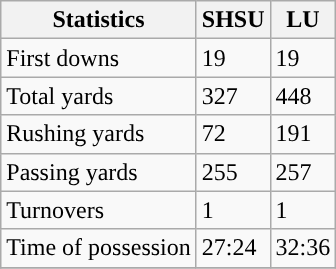<table class="wikitable" style="float: left;">
<tr>
<th>Statistics</th>
<th>SHSU</th>
<th>LU</th>
</tr>
<tr>
<td>First downs</td>
<td>19</td>
<td>19</td>
</tr>
<tr>
<td>Total yards</td>
<td>327</td>
<td>448</td>
</tr>
<tr>
<td>Rushing yards</td>
<td>72</td>
<td>191</td>
</tr>
<tr>
<td>Passing yards</td>
<td>255</td>
<td>257</td>
</tr>
<tr>
<td>Turnovers</td>
<td>1</td>
<td>1</td>
</tr>
<tr>
<td>Time of possession</td>
<td>27:24</td>
<td>32:36</td>
</tr>
<tr>
</tr>
</table>
